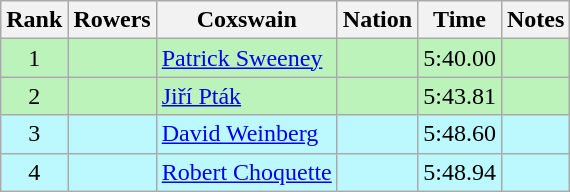<table class="wikitable sortable" style="text-align:center">
<tr>
<th>Rank</th>
<th>Rowers</th>
<th>Coxswain</th>
<th>Nation</th>
<th>Time</th>
<th>Notes</th>
</tr>
<tr bgcolor=bbf3bb>
<td>1</td>
<td></td>
<td align=left><a href='#'>Patrick Sweeney</a></td>
<td align=left></td>
<td>5:40.00</td>
<td></td>
</tr>
<tr bgcolor=bbf3bb>
<td>2</td>
<td></td>
<td align=left><a href='#'>Jiří Pták</a></td>
<td align=left></td>
<td>5:43.81</td>
<td></td>
</tr>
<tr bgcolor=bbf9ff>
<td>3</td>
<td></td>
<td align=left><a href='#'>David Weinberg</a></td>
<td align=left></td>
<td>5:48.60</td>
<td></td>
</tr>
<tr bgcolor=bbf9ff>
<td>4</td>
<td></td>
<td align=left><a href='#'>Robert Choquette</a></td>
<td align=left></td>
<td>5:48.94</td>
<td></td>
</tr>
</table>
